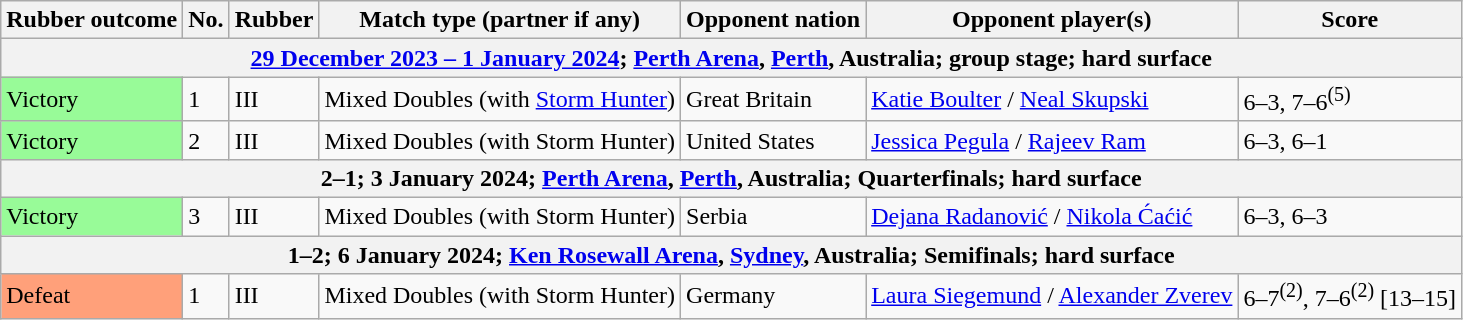<table class=wikitable>
<tr>
<th>Rubber outcome</th>
<th>No.</th>
<th>Rubber</th>
<th>Match type (partner if any)</th>
<th>Opponent nation</th>
<th>Opponent player(s)</th>
<th>Score</th>
</tr>
<tr>
<th colspan=7> <a href='#'>29 December 2023 – 1 January 2024</a>; <a href='#'>Perth Arena</a>, <a href='#'>Perth</a>, Australia; group stage; hard surface</th>
</tr>
<tr>
<td bgcolor=98FB98>Victory</td>
<td>1</td>
<td>III</td>
<td>Mixed Doubles (with <a href='#'>Storm Hunter</a>)</td>
<td> Great Britain</td>
<td><a href='#'>Katie Boulter</a> / <a href='#'>Neal Skupski</a></td>
<td>6–3, 7–6<sup>(5)</sup></td>
</tr>
<tr>
<td bgcolor="98FB98">Victory</td>
<td>2</td>
<td>III</td>
<td>Mixed Doubles (with Storm Hunter)</td>
<td> United States</td>
<td><a href='#'>Jessica Pegula</a> / <a href='#'>Rajeev Ram</a></td>
<td>6–3, 6–1</td>
</tr>
<tr>
<th colspan="7"> 2–1; 3 January 2024; <a href='#'>Perth Arena</a>, <a href='#'>Perth</a>, Australia; Quarterfinals; hard surface</th>
</tr>
<tr>
<td bgcolor="98FB98">Victory</td>
<td>3</td>
<td>III</td>
<td>Mixed Doubles (with Storm Hunter)</td>
<td> Serbia</td>
<td><a href='#'>Dejana Radanović</a> / <a href='#'>Nikola Ćaćić</a></td>
<td>6–3, 6–3</td>
</tr>
<tr>
<th colspan="7"> 1–2; 6 January 2024; <a href='#'>Ken Rosewall Arena</a>, <a href='#'>Sydney</a>, Australia; Semifinals; hard surface</th>
</tr>
<tr>
<td bgcolor="FFA07A">Defeat</td>
<td>1</td>
<td>III</td>
<td>Mixed Doubles (with Storm Hunter)</td>
<td> Germany</td>
<td><a href='#'>Laura Siegemund</a> / <a href='#'>Alexander Zverev</a></td>
<td>6–7<sup>(2)</sup>, 7–6<sup>(2)</sup> [13–15]</td>
</tr>
</table>
